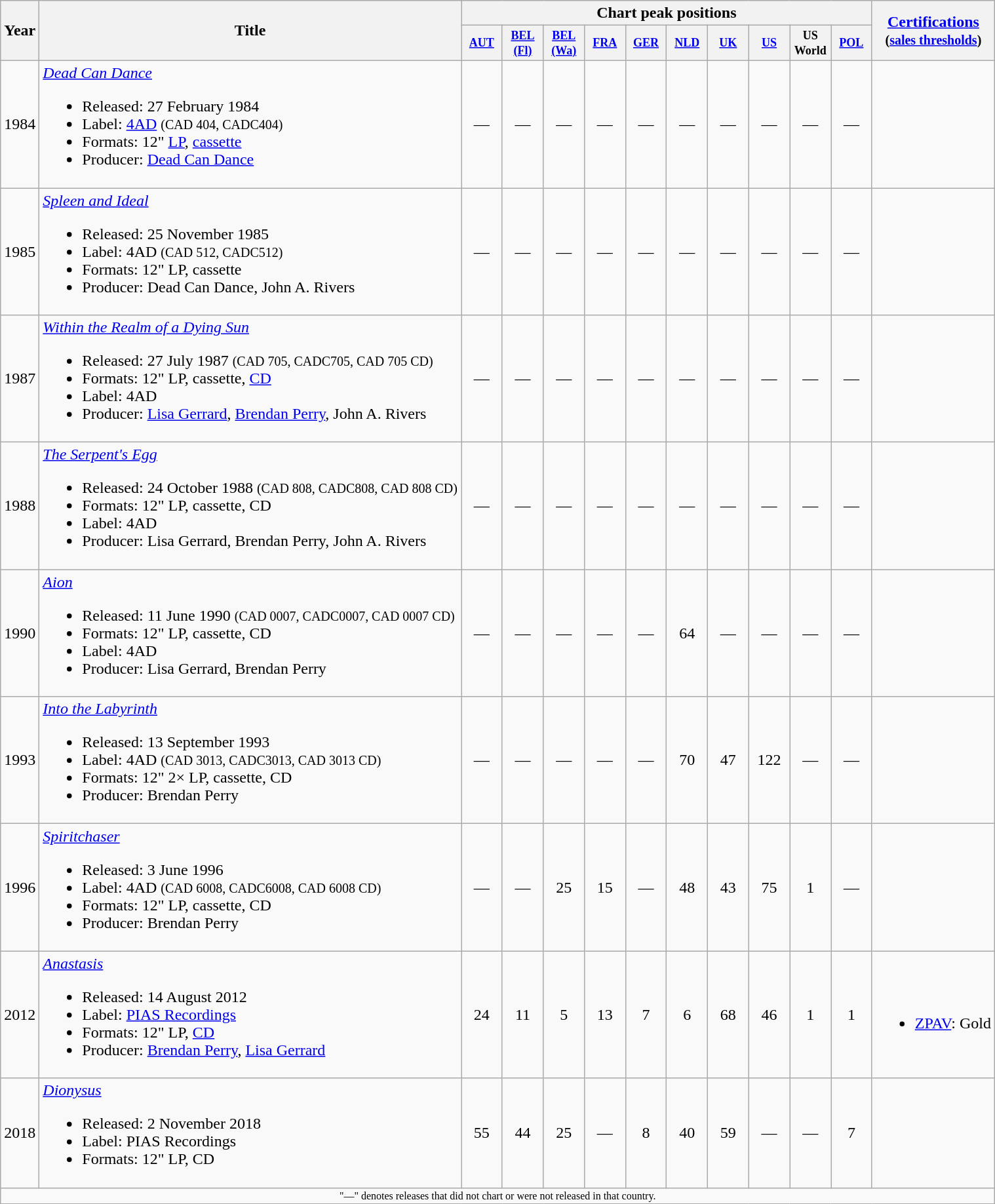<table class="wikitable">
<tr>
<th rowspan="2">Year</th>
<th rowspan="2">Title</th>
<th colspan="10">Chart peak positions</th>
<th rowspan="2"><a href='#'>Certifications</a><br><small>(<a href='#'>sales thresholds</a>)</small></th>
</tr>
<tr>
<th style="width:3em;font-size:75%"><a href='#'>AUT</a><br></th>
<th style="width:3em;font-size:75%"><a href='#'>BEL<br>(Fl)</a><br></th>
<th style="width:3em;font-size:75%"><a href='#'>BEL<br>(Wa)</a><br></th>
<th style="width:3em;font-size:75%"><a href='#'>FRA</a><br></th>
<th style="width:3em;font-size:75%"><a href='#'>GER</a><br></th>
<th style="width:3em;font-size:75%"><a href='#'>NLD</a><br></th>
<th style="width:3em;font-size:75%"><a href='#'>UK</a><br></th>
<th style="width:3em;font-size:75%"><a href='#'>US</a><br></th>
<th style="width:3em;font-size:75%">US<br>World<br></th>
<th style="width:3em;font-size:75%"><a href='#'>POL</a><br></th>
</tr>
<tr>
<td style="text-align:center;">1984</td>
<td><em><a href='#'>Dead Can Dance</a></em><br><ul><li>Released: 27 February 1984</li><li>Label: <a href='#'>4AD</a> <small>(CAD 404, CADC404)</small></li><li>Formats: 12" <a href='#'>LP</a>, <a href='#'>cassette</a></li><li>Producer: <a href='#'>Dead Can Dance</a></li></ul></td>
<td style="text-align:center;">—</td>
<td style="text-align:center;">—</td>
<td style="text-align:center;">—</td>
<td style="text-align:center;">—</td>
<td style="text-align:center;">—</td>
<td style="text-align:center;">—</td>
<td style="text-align:center;">—</td>
<td style="text-align:center;">—</td>
<td style="text-align:center;">—</td>
<td style="text-align:center;">—</td>
<td></td>
</tr>
<tr>
<td style="text-align:center;">1985</td>
<td><em><a href='#'>Spleen and Ideal</a></em><br><ul><li>Released: 25 November 1985</li><li>Label: 4AD <small>(CAD 512, CADC512)</small></li><li>Formats: 12" LP, cassette</li><li>Producer: Dead Can Dance, John A. Rivers</li></ul></td>
<td style="text-align:center;">—</td>
<td style="text-align:center;">—</td>
<td style="text-align:center;">—</td>
<td style="text-align:center;">—</td>
<td style="text-align:center;">—</td>
<td style="text-align:center;">—</td>
<td style="text-align:center;">—</td>
<td style="text-align:center;">—</td>
<td style="text-align:center;">—</td>
<td style="text-align:center;">—</td>
<td></td>
</tr>
<tr>
<td style="text-align:center;">1987</td>
<td><em><a href='#'>Within the Realm of a Dying Sun</a></em><br><ul><li>Released: 27 July 1987 <small>(CAD 705, CADC705, CAD 705 CD)</small></li><li>Formats: 12" LP, cassette, <a href='#'>CD</a></li><li>Label: 4AD</li><li>Producer: <a href='#'>Lisa Gerrard</a>, <a href='#'>Brendan Perry</a>, John A. Rivers</li></ul></td>
<td style="text-align:center;">—</td>
<td style="text-align:center;">—</td>
<td style="text-align:center;">—</td>
<td style="text-align:center;">—</td>
<td style="text-align:center;">—</td>
<td style="text-align:center;">—</td>
<td style="text-align:center;">—</td>
<td style="text-align:center;">—</td>
<td style="text-align:center;">—</td>
<td style="text-align:center;">—</td>
<td></td>
</tr>
<tr>
<td style="text-align:center;">1988</td>
<td><em><a href='#'>The Serpent's Egg</a></em><br><ul><li>Released: 24 October 1988 <small>(CAD 808, CADC808, CAD 808 CD)</small></li><li>Formats: 12" LP, cassette, CD</li><li>Label: 4AD</li><li>Producer: Lisa Gerrard, Brendan Perry, John A. Rivers</li></ul></td>
<td style="text-align:center;">—</td>
<td style="text-align:center;">—</td>
<td style="text-align:center;">—</td>
<td style="text-align:center;">—</td>
<td style="text-align:center;">—</td>
<td style="text-align:center;">—</td>
<td style="text-align:center;">—</td>
<td style="text-align:center;">—</td>
<td style="text-align:center;">—</td>
<td style="text-align:center;">—</td>
<td></td>
</tr>
<tr>
<td style="text-align:center;">1990</td>
<td><em><a href='#'>Aion</a></em><br><ul><li>Released: 11 June 1990 <small>(CAD 0007, CADC0007, CAD 0007 CD)</small></li><li>Formats: 12" LP, cassette, CD</li><li>Label: 4AD</li><li>Producer: Lisa Gerrard, Brendan Perry</li></ul></td>
<td style="text-align:center;">—</td>
<td style="text-align:center;">—</td>
<td style="text-align:center;">—</td>
<td style="text-align:center;">—</td>
<td style="text-align:center;">—</td>
<td style="text-align:center;">64</td>
<td style="text-align:center;">—</td>
<td style="text-align:center;">—</td>
<td style="text-align:center;">—</td>
<td style="text-align:center;">—</td>
<td></td>
</tr>
<tr>
<td style="text-align:center;">1993</td>
<td><em><a href='#'>Into the Labyrinth</a></em><br><ul><li>Released: 13 September 1993</li><li>Label: 4AD <small>(CAD 3013, CADC3013, CAD 3013 CD)</small></li><li>Formats: 12" 2× LP, cassette, CD</li><li>Producer: Brendan Perry</li></ul></td>
<td style="text-align:center;">—</td>
<td style="text-align:center;">—</td>
<td style="text-align:center;">—</td>
<td style="text-align:center;">—</td>
<td style="text-align:center;">—</td>
<td style="text-align:center;">70</td>
<td style="text-align:center;">47</td>
<td style="text-align:center;">122</td>
<td style="text-align:center;">—</td>
<td style="text-align:center;">—</td>
<td></td>
</tr>
<tr>
<td style="text-align:center;">1996</td>
<td><em><a href='#'>Spiritchaser</a></em><br><ul><li>Released: 3 June 1996</li><li>Label: 4AD <small>(CAD 6008, CADC6008, CAD 6008 CD)</small></li><li>Formats: 12" LP, cassette, CD</li><li>Producer: Brendan Perry</li></ul></td>
<td style="text-align:center;">—</td>
<td style="text-align:center;">—</td>
<td style="text-align:center;">25</td>
<td style="text-align:center;">15</td>
<td style="text-align:center;">—</td>
<td style="text-align:center;">48</td>
<td style="text-align:center;">43</td>
<td style="text-align:center;">75</td>
<td style="text-align:center;">1</td>
<td style="text-align:center;">—</td>
<td></td>
</tr>
<tr>
<td style="text-align:center;">2012</td>
<td><em><a href='#'>Anastasis</a></em><br><ul><li>Released: 14 August 2012</li><li>Label: <a href='#'>PIAS Recordings</a></li><li>Formats: 12" LP, <a href='#'>CD</a></li><li>Producer: <a href='#'>Brendan Perry</a>, <a href='#'>Lisa Gerrard</a></li></ul></td>
<td style="text-align:center;">24</td>
<td style="text-align:center;">11</td>
<td style="text-align:center;">5</td>
<td style="text-align:center;">13</td>
<td style="text-align:center;">7</td>
<td style="text-align:center;">6</td>
<td style="text-align:center;">68</td>
<td style="text-align:center;">46</td>
<td style="text-align:center;">1</td>
<td style="text-align:center;">1</td>
<td><br><ul><li><a href='#'>ZPAV</a>: Gold</li></ul></td>
</tr>
<tr>
<td>2018</td>
<td><em><a href='#'>Dionysus</a></em><br><ul><li>Released: 2 November 2018</li><li>Label: PIAS Recordings</li><li>Formats: 12" LP, CD</li></ul></td>
<td style="text-align:center;">55</td>
<td style="text-align:center;">44</td>
<td style="text-align:center;">25</td>
<td style="text-align:center;">—</td>
<td style="text-align:center;">8</td>
<td style="text-align:center;">40</td>
<td style="text-align:center;">59</td>
<td style="text-align:center;">—</td>
<td style="text-align:center;">—</td>
<td style="text-align:center;">7</td>
<td></td>
</tr>
<tr>
<td colspan="13" style="text-align:center; font-size:8pt;">"—" denotes releases that did not chart or were not released in that country.</td>
</tr>
</table>
